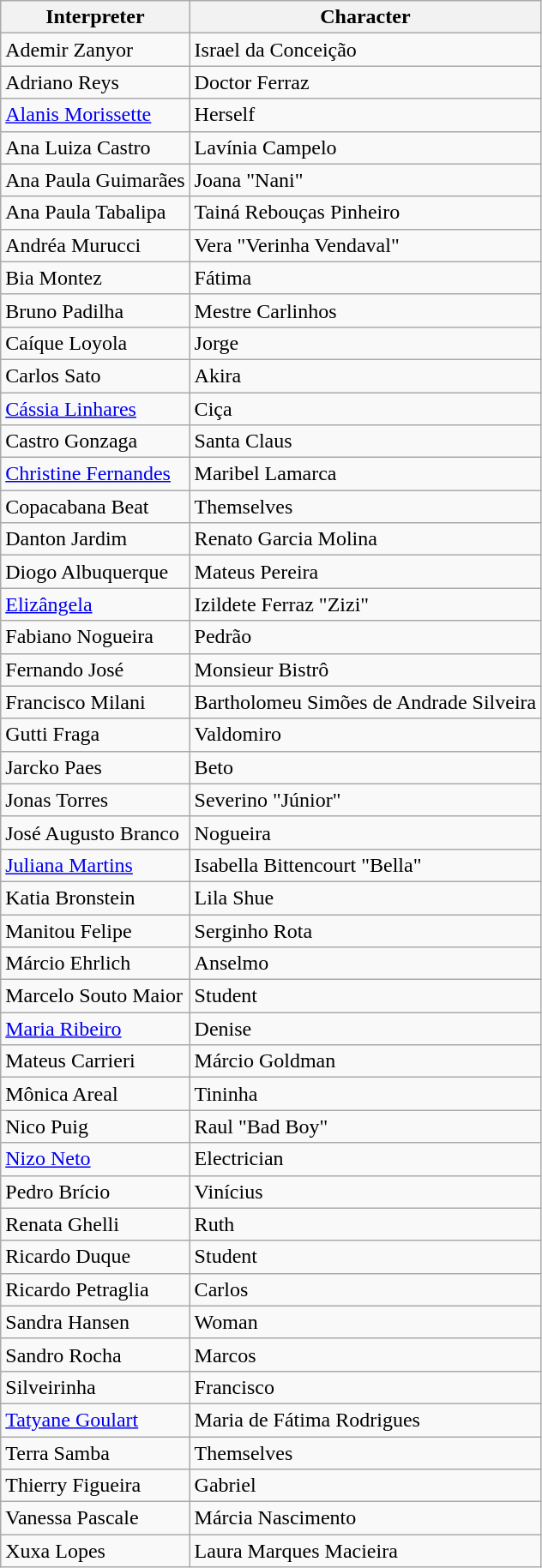<table class="wikitable">
<tr>
<th>Interpreter</th>
<th>Character</th>
</tr>
<tr>
<td>Ademir Zanyor</td>
<td>Israel da Conceição</td>
</tr>
<tr>
<td>Adriano Reys</td>
<td>Doctor Ferraz</td>
</tr>
<tr>
<td><a href='#'>Alanis Morissette</a></td>
<td>Herself</td>
</tr>
<tr>
<td>Ana Luiza Castro</td>
<td>Lavínia Campelo</td>
</tr>
<tr>
<td>Ana Paula Guimarães</td>
<td>Joana "Nani"</td>
</tr>
<tr>
<td>Ana Paula Tabalipa</td>
<td>Tainá Rebouças Pinheiro</td>
</tr>
<tr>
<td>Andréa Murucci</td>
<td>Vera "Verinha Vendaval"</td>
</tr>
<tr>
<td>Bia Montez</td>
<td>Fátima</td>
</tr>
<tr>
<td>Bruno Padilha</td>
<td>Mestre Carlinhos</td>
</tr>
<tr>
<td>Caíque Loyola</td>
<td>Jorge</td>
</tr>
<tr>
<td>Carlos Sato</td>
<td>Akira</td>
</tr>
<tr>
<td><a href='#'>Cássia Linhares</a></td>
<td>Ciça</td>
</tr>
<tr>
<td>Castro Gonzaga</td>
<td>Santa Claus</td>
</tr>
<tr>
<td><a href='#'>Christine Fernandes</a></td>
<td>Maribel Lamarca</td>
</tr>
<tr>
<td>Copacabana Beat</td>
<td>Themselves</td>
</tr>
<tr>
<td>Danton Jardim</td>
<td>Renato Garcia Molina</td>
</tr>
<tr>
<td>Diogo Albuquerque</td>
<td>Mateus Pereira</td>
</tr>
<tr>
<td><a href='#'>Elizângela</a></td>
<td>Izildete Ferraz "Zizi"</td>
</tr>
<tr>
<td>Fabiano Nogueira</td>
<td>Pedrão</td>
</tr>
<tr>
<td>Fernando José</td>
<td>Monsieur Bistrô</td>
</tr>
<tr>
<td>Francisco Milani</td>
<td>Bartholomeu Simões de Andrade Silveira</td>
</tr>
<tr>
<td>Gutti Fraga</td>
<td>Valdomiro</td>
</tr>
<tr>
<td>Jarcko Paes</td>
<td>Beto</td>
</tr>
<tr>
<td>Jonas Torres</td>
<td>Severino "Júnior"</td>
</tr>
<tr>
<td>José Augusto Branco</td>
<td>Nogueira</td>
</tr>
<tr>
<td><a href='#'>Juliana Martins</a></td>
<td>Isabella Bittencourt "Bella"</td>
</tr>
<tr>
<td>Katia Bronstein</td>
<td>Lila Shue</td>
</tr>
<tr>
<td>Manitou Felipe</td>
<td>Serginho Rota</td>
</tr>
<tr>
<td>Márcio Ehrlich</td>
<td>Anselmo</td>
</tr>
<tr>
<td>Marcelo Souto Maior</td>
<td>Student</td>
</tr>
<tr>
<td><a href='#'>Maria Ribeiro</a></td>
<td>Denise</td>
</tr>
<tr>
<td>Mateus Carrieri</td>
<td>Márcio Goldman</td>
</tr>
<tr>
<td>Mônica Areal</td>
<td>Tininha</td>
</tr>
<tr>
<td>Nico Puig</td>
<td>Raul "Bad Boy"</td>
</tr>
<tr>
<td><a href='#'>Nizo Neto</a></td>
<td>Electrician</td>
</tr>
<tr>
<td>Pedro Brício</td>
<td>Vinícius</td>
</tr>
<tr>
<td>Renata Ghelli</td>
<td>Ruth</td>
</tr>
<tr>
<td>Ricardo Duque</td>
<td>Student</td>
</tr>
<tr>
<td>Ricardo Petraglia</td>
<td>Carlos</td>
</tr>
<tr>
<td>Sandra Hansen</td>
<td>Woman</td>
</tr>
<tr>
<td>Sandro Rocha</td>
<td>Marcos</td>
</tr>
<tr>
<td>Silveirinha</td>
<td>Francisco</td>
</tr>
<tr>
<td><a href='#'>Tatyane Goulart</a></td>
<td>Maria de Fátima Rodrigues</td>
</tr>
<tr>
<td>Terra Samba</td>
<td>Themselves</td>
</tr>
<tr>
<td>Thierry Figueira</td>
<td>Gabriel</td>
</tr>
<tr>
<td>Vanessa Pascale</td>
<td>Márcia Nascimento</td>
</tr>
<tr>
<td>Xuxa Lopes</td>
<td>Laura Marques Macieira</td>
</tr>
</table>
